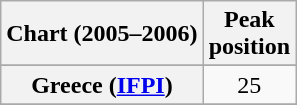<table class="wikitable plainrowheaders sortable" style="text-align:center;">
<tr>
<th scope="col">Chart (2005–2006)</th>
<th scope="col">Peak<br>position</th>
</tr>
<tr>
</tr>
<tr>
</tr>
<tr>
</tr>
<tr>
</tr>
<tr>
<th scope="row">Greece (<a href='#'>IFPI</a>)</th>
<td>25</td>
</tr>
<tr>
</tr>
<tr>
</tr>
<tr>
</tr>
<tr>
</tr>
<tr>
</tr>
</table>
